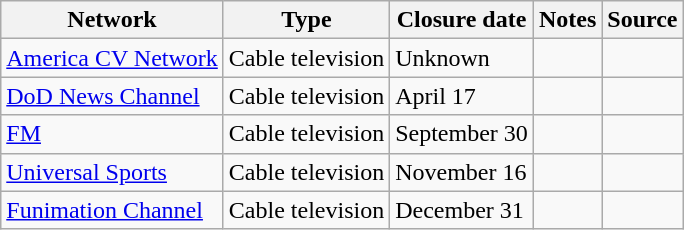<table class="wikitable sortable">
<tr>
<th>Network</th>
<th>Type</th>
<th>Closure date</th>
<th>Notes</th>
<th>Source</th>
</tr>
<tr>
<td><a href='#'>America CV Network</a></td>
<td>Cable television</td>
<td>Unknown</td>
<td></td>
<td></td>
</tr>
<tr>
<td><a href='#'>DoD News Channel</a></td>
<td>Cable television</td>
<td>April 17</td>
<td></td>
<td></td>
</tr>
<tr>
<td><a href='#'>FM</a></td>
<td>Cable television</td>
<td>September 30</td>
<td></td>
<td></td>
</tr>
<tr>
<td><a href='#'>Universal Sports</a></td>
<td>Cable television</td>
<td>November 16</td>
<td></td>
<td></td>
</tr>
<tr>
<td><a href='#'>Funimation Channel</a></td>
<td>Cable television</td>
<td>December 31</td>
<td></td>
<td></td>
</tr>
</table>
